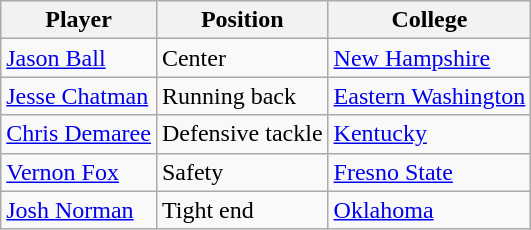<table class="wikitable">
<tr>
<th>Player</th>
<th>Position</th>
<th>College</th>
</tr>
<tr>
<td><a href='#'>Jason Ball</a></td>
<td>Center</td>
<td><a href='#'>New Hampshire</a></td>
</tr>
<tr>
<td><a href='#'>Jesse Chatman</a></td>
<td>Running back</td>
<td><a href='#'>Eastern Washington</a></td>
</tr>
<tr>
<td><a href='#'>Chris Demaree</a></td>
<td>Defensive tackle</td>
<td><a href='#'>Kentucky</a></td>
</tr>
<tr>
<td><a href='#'>Vernon Fox</a></td>
<td>Safety</td>
<td><a href='#'>Fresno State</a></td>
</tr>
<tr>
<td><a href='#'>Josh Norman</a></td>
<td>Tight end</td>
<td><a href='#'>Oklahoma</a></td>
</tr>
</table>
